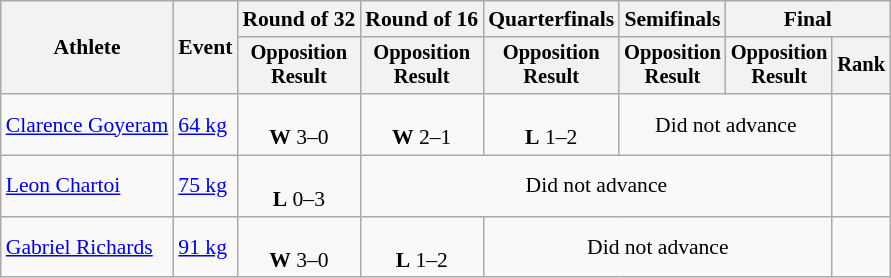<table class="wikitable" style="font-size:90%">
<tr>
<th rowspan="2">Athlete</th>
<th rowspan="2">Event</th>
<th>Round of 32</th>
<th>Round of 16</th>
<th>Quarterfinals</th>
<th>Semifinals</th>
<th colspan=2>Final</th>
</tr>
<tr style="font-size:95%">
<th>Opposition<br>Result</th>
<th>Opposition<br>Result</th>
<th>Opposition<br>Result</th>
<th>Opposition<br>Result</th>
<th>Opposition<br>Result</th>
<th>Rank</th>
</tr>
<tr align=center>
<td align=left><a href='#'>Clarence Goyeram</a></td>
<td align=left><a href='#'>64 kg</a></td>
<td><br><strong>W</strong> 3–0</td>
<td><br><strong>W</strong> 2–1</td>
<td><br><strong>L</strong> 1–2</td>
<td colspan=2>Did not advance</td>
<td></td>
</tr>
<tr align=center>
<td align=left><a href='#'>Leon Chartoi</a></td>
<td align=left><a href='#'>75 kg</a></td>
<td><br><strong>L</strong> 0–3</td>
<td colspan=4>Did not advance</td>
<td></td>
</tr>
<tr align=center>
<td align=left><a href='#'>Gabriel Richards</a></td>
<td align=left><a href='#'>91 kg</a></td>
<td><br><strong>W</strong> 3–0</td>
<td><br><strong>L</strong> 1–2</td>
<td colspan=3>Did not advance</td>
<td></td>
</tr>
</table>
